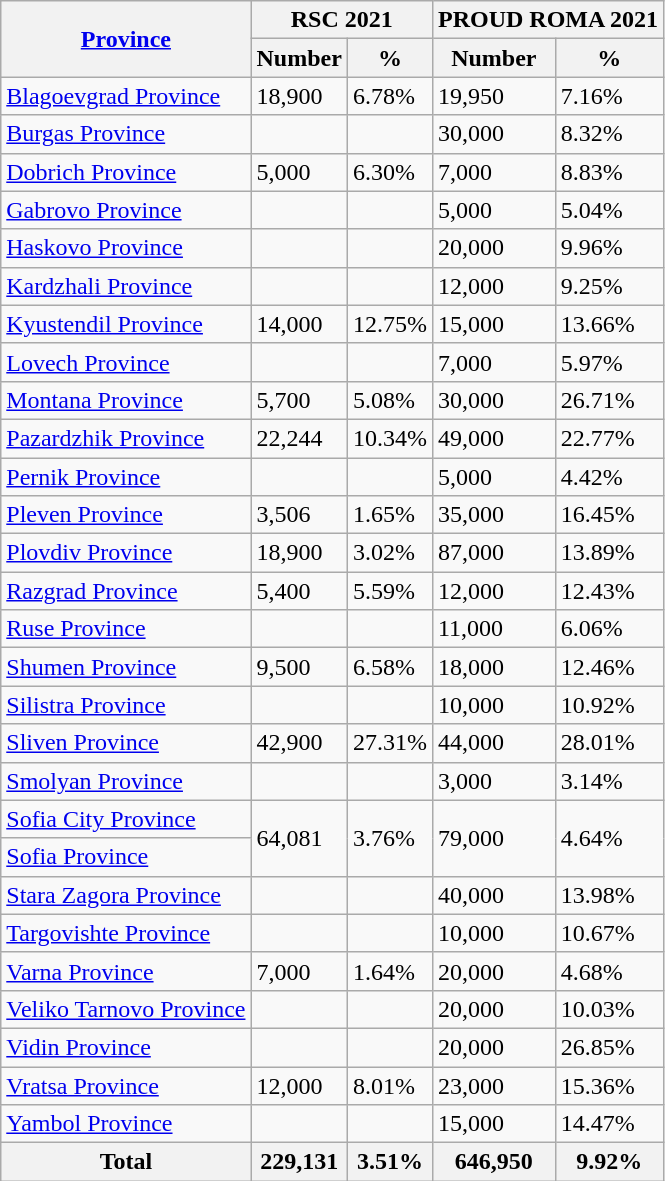<table class="wikitable">
<tr>
<th rowspan="2"><a href='#'>Province</a></th>
<th colspan="2">RSC 2021</th>
<th colspan="2">PROUD ROMA 2021</th>
</tr>
<tr>
<th>Number</th>
<th>%</th>
<th>Number</th>
<th>%</th>
</tr>
<tr>
<td><a href='#'>Blagoevgrad Province</a></td>
<td>18,900</td>
<td>6.78%</td>
<td>19,950</td>
<td>7.16%</td>
</tr>
<tr>
<td><a href='#'>Burgas Province</a></td>
<td></td>
<td></td>
<td>30,000</td>
<td>8.32%</td>
</tr>
<tr>
<td><a href='#'>Dobrich Province</a></td>
<td>5,000</td>
<td>6.30%</td>
<td>7,000</td>
<td>8.83%</td>
</tr>
<tr>
<td><a href='#'>Gabrovo Province</a></td>
<td></td>
<td></td>
<td>5,000</td>
<td>5.04%</td>
</tr>
<tr>
<td><a href='#'>Haskovo Province</a></td>
<td></td>
<td></td>
<td>20,000</td>
<td>9.96%</td>
</tr>
<tr>
<td><a href='#'>Kardzhali Province</a></td>
<td></td>
<td></td>
<td>12,000</td>
<td>9.25%</td>
</tr>
<tr>
<td><a href='#'>Kyustendil Province</a></td>
<td>14,000</td>
<td>12.75%</td>
<td>15,000</td>
<td>13.66%</td>
</tr>
<tr>
<td><a href='#'>Lovech Province</a></td>
<td></td>
<td></td>
<td>7,000</td>
<td>5.97%</td>
</tr>
<tr>
<td><a href='#'>Montana Province</a></td>
<td>5,700</td>
<td>5.08%</td>
<td>30,000</td>
<td>26.71%</td>
</tr>
<tr>
<td><a href='#'>Pazardzhik Province</a></td>
<td>22,244</td>
<td>10.34%</td>
<td>49,000</td>
<td>22.77%</td>
</tr>
<tr>
<td><a href='#'>Pernik Province</a></td>
<td></td>
<td></td>
<td>5,000</td>
<td>4.42%</td>
</tr>
<tr>
<td><a href='#'>Pleven Province</a></td>
<td>3,506</td>
<td>1.65%</td>
<td>35,000</td>
<td>16.45%</td>
</tr>
<tr>
<td><a href='#'>Plovdiv Province</a></td>
<td>18,900</td>
<td>3.02%</td>
<td>87,000</td>
<td>13.89%</td>
</tr>
<tr>
<td><a href='#'>Razgrad Province</a></td>
<td>5,400</td>
<td>5.59%</td>
<td>12,000</td>
<td>12.43%</td>
</tr>
<tr>
<td><a href='#'>Ruse Province</a></td>
<td></td>
<td></td>
<td>11,000</td>
<td>6.06%</td>
</tr>
<tr>
<td><a href='#'>Shumen Province</a></td>
<td>9,500</td>
<td>6.58%</td>
<td>18,000</td>
<td>12.46%</td>
</tr>
<tr>
<td><a href='#'>Silistra Province</a></td>
<td></td>
<td></td>
<td>10,000</td>
<td>10.92%</td>
</tr>
<tr>
<td><a href='#'>Sliven Province</a></td>
<td>42,900</td>
<td>27.31%</td>
<td>44,000</td>
<td>28.01%</td>
</tr>
<tr>
<td><a href='#'>Smolyan Province</a></td>
<td></td>
<td></td>
<td>3,000</td>
<td>3.14%</td>
</tr>
<tr>
<td><a href='#'>Sofia City Province</a></td>
<td rowspan="2">64,081</td>
<td rowspan="2">3.76%</td>
<td rowspan="2">79,000</td>
<td rowspan="2">4.64%</td>
</tr>
<tr>
<td><a href='#'>Sofia Province</a></td>
</tr>
<tr>
<td><a href='#'>Stara Zagora Province</a></td>
<td></td>
<td></td>
<td>40,000</td>
<td>13.98%</td>
</tr>
<tr>
<td><a href='#'>Targovishte Province</a></td>
<td></td>
<td></td>
<td>10,000</td>
<td>10.67%</td>
</tr>
<tr>
<td><a href='#'>Varna Province</a></td>
<td>7,000</td>
<td>1.64%</td>
<td>20,000</td>
<td>4.68%</td>
</tr>
<tr>
<td><a href='#'>Veliko Tarnovo Province</a></td>
<td></td>
<td></td>
<td>20,000</td>
<td>10.03%</td>
</tr>
<tr>
<td><a href='#'>Vidin Province</a></td>
<td></td>
<td></td>
<td>20,000</td>
<td>26.85%</td>
</tr>
<tr>
<td><a href='#'>Vratsa Province</a></td>
<td>12,000</td>
<td>8.01%</td>
<td>23,000</td>
<td>15.36%</td>
</tr>
<tr>
<td><a href='#'>Yambol Province</a></td>
<td></td>
<td></td>
<td>15,000</td>
<td>14.47%</td>
</tr>
<tr>
<th>Total</th>
<th>229,131</th>
<th>3.51%</th>
<th>646,950</th>
<th>9.92%</th>
</tr>
</table>
